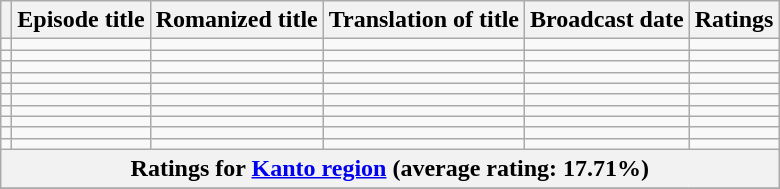<table class="wikitable" style="text-align:center">
<tr style="text-align:center">
<th></th>
<th>Episode title</th>
<th>Romanized title</th>
<th>Translation of title</th>
<th>Broadcast date</th>
<th>Ratings</th>
</tr>
<tr>
<td></td>
<td align=left></td>
<td align=left></td>
<td align=left></td>
<td align=left></td>
<td align=left></td>
</tr>
<tr>
<td></td>
<td align=left></td>
<td align=left></td>
<td align=left></td>
<td align=left></td>
<td align=left></td>
</tr>
<tr>
<td></td>
<td align=left></td>
<td align=left></td>
<td align=left></td>
<td align=left></td>
<td align=left></td>
</tr>
<tr>
<td></td>
<td align=left></td>
<td align=left></td>
<td align=left></td>
<td align=left></td>
<td align=left></td>
</tr>
<tr>
<td></td>
<td align=left></td>
<td align=left></td>
<td align=left></td>
<td align=left></td>
<td align=left></td>
</tr>
<tr>
<td></td>
<td align=left></td>
<td align=left></td>
<td align=left></td>
<td align=left></td>
<td align=left></td>
</tr>
<tr>
<td></td>
<td align=left></td>
<td align=left></td>
<td align=left></td>
<td align=left></td>
<td align=left></td>
</tr>
<tr>
<td></td>
<td align=left></td>
<td align=left></td>
<td align=left></td>
<td align=left></td>
<td align=left></td>
</tr>
<tr>
<td></td>
<td align=left></td>
<td align=left></td>
<td align=left></td>
<td align=left></td>
<td align=left></td>
</tr>
<tr>
<td></td>
<td align=left></td>
<td align=left></td>
<td align=left></td>
<td align=left></td>
<td align=left></td>
</tr>
<tr>
<th colspan="6">Ratings for <a href='#'>Kanto region</a> (average rating: 17.71%)</th>
</tr>
<tr>
</tr>
</table>
